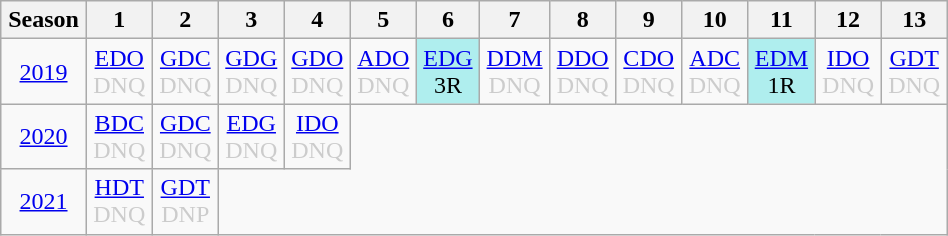<table class="wikitable" style="width:50%; margin:0">
<tr>
<th>Season</th>
<th>1</th>
<th>2</th>
<th>3</th>
<th>4</th>
<th>5</th>
<th>6</th>
<th>7</th>
<th>8</th>
<th>9</th>
<th>10</th>
<th>11</th>
<th>12</th>
<th>13</th>
</tr>
<tr>
<td style="text-align:center;"background:#efefef;"><a href='#'>2019</a></td>
<td style="text-align:center; color:#ccc;"><a href='#'>EDO</a><br>DNQ</td>
<td style="text-align:center; color:#ccc;"><a href='#'>GDC</a><br>DNQ</td>
<td style="text-align:center; color:#ccc;"><a href='#'>GDG</a><br>DNQ</td>
<td style="text-align:center; color:#ccc;"><a href='#'>GDO</a><br>DNQ</td>
<td style="text-align:center; color:#ccc;"><a href='#'>ADO</a><br>DNQ</td>
<td style="text-align:center; background:#afeeee;"><a href='#'>EDG</a><br>3R</td>
<td style="text-align:center; color:#ccc;"><a href='#'>DDM</a><br>DNQ</td>
<td style="text-align:center; color:#ccc;"><a href='#'>DDO</a><br>DNQ</td>
<td style="text-align:center; color:#ccc;"><a href='#'>CDO</a><br>DNQ</td>
<td style="text-align:center; color:#ccc;"><a href='#'>ADC</a><br>DNQ</td>
<td style="text-align:center; background:#afeeee;"><a href='#'>EDM</a><br>1R</td>
<td style="text-align:center; color:#ccc;"><a href='#'>IDO</a><br>DNQ</td>
<td style="text-align:center; color:#ccc;"><a href='#'>GDT</a><br>DNQ</td>
</tr>
<tr>
<td style="text-align:center;"background:#efefef;"><a href='#'>2020</a></td>
<td style="text-align:center; color:#ccc;"><a href='#'>BDC</a><br>DNQ</td>
<td style="text-align:center; color:#ccc;"><a href='#'>GDC</a><br>DNQ</td>
<td style="text-align:center; color:#ccc;"><a href='#'>EDG</a><br>DNQ</td>
<td style="text-align:center; color:#ccc;"><a href='#'>IDO</a><br>DNQ</td>
</tr>
<tr>
<td style="text-align:center;"background:#efefef;"><a href='#'>2021</a></td>
<td style="text-align:center; color:#ccc;"><a href='#'>HDT</a><br>DNQ</td>
<td style="text-align:center; color:#ccc;"><a href='#'>GDT</a><br>DNP</td>
</tr>
</table>
